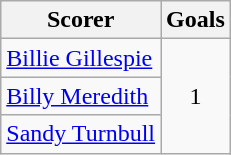<table class="wikitable">
<tr>
<th>Scorer</th>
<th>Goals</th>
</tr>
<tr>
<td> <a href='#'>Billie Gillespie</a></td>
<td rowspan="3" align=center>1</td>
</tr>
<tr>
<td> <a href='#'>Billy Meredith</a></td>
</tr>
<tr>
<td> <a href='#'>Sandy Turnbull</a></td>
</tr>
</table>
